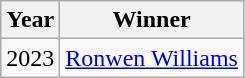<table class="wikitable">
<tr>
<th>Year</th>
<th>Winner</th>
</tr>
<tr>
<td>2023</td>
<td><a href='#'>Ronwen Williams</a></td>
</tr>
</table>
